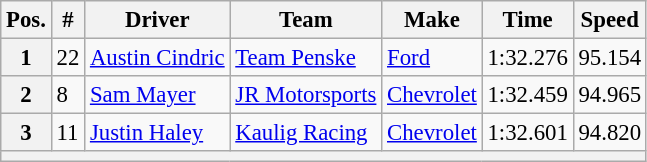<table class="wikitable" style="font-size:95%">
<tr>
<th>Pos.</th>
<th>#</th>
<th>Driver</th>
<th>Team</th>
<th>Make</th>
<th>Time</th>
<th>Speed</th>
</tr>
<tr>
<th>1</th>
<td>22</td>
<td><a href='#'>Austin Cindric</a></td>
<td><a href='#'>Team Penske</a></td>
<td><a href='#'>Ford</a></td>
<td>1:32.276</td>
<td>95.154</td>
</tr>
<tr>
<th>2</th>
<td>8</td>
<td><a href='#'>Sam Mayer</a></td>
<td><a href='#'>JR Motorsports</a></td>
<td><a href='#'>Chevrolet</a></td>
<td>1:32.459</td>
<td>94.965</td>
</tr>
<tr>
<th>3</th>
<td>11</td>
<td><a href='#'>Justin Haley</a></td>
<td><a href='#'>Kaulig Racing</a></td>
<td><a href='#'>Chevrolet</a></td>
<td>1:32.601</td>
<td>94.820</td>
</tr>
<tr>
<th colspan="7"></th>
</tr>
</table>
